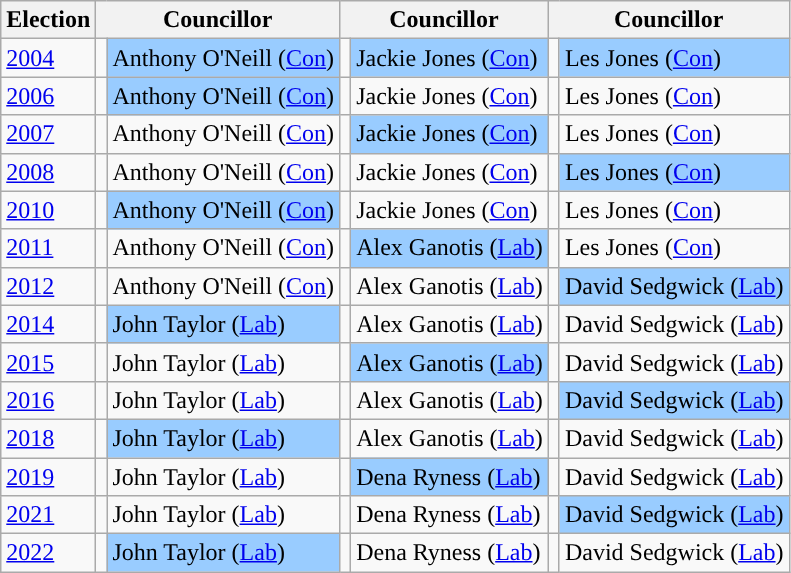<table class="wikitable">
<tr>
<th>Election</th>
<th colspan="2">Councillor</th>
<th colspan="2">Councillor</th>
<th colspan="2">Councillor</th>
</tr>
<tr>
<td><a href='#'>2004</a></td>
<td style="background-color: "></td>
<td bgcolor="#99CCFF">Anthony O'Neill (<a href='#'>Con</a>)</td>
<td style="background-color: "></td>
<td bgcolor="#99CCFF">Jackie Jones (<a href='#'>Con</a>)</td>
<td style="background-color: "></td>
<td bgcolor="#99CCFF">Les Jones (<a href='#'>Con</a>)</td>
</tr>
<tr>
<td><a href='#'>2006</a></td>
<td style="background-color: "></td>
<td bgcolor="#99CCFF">Anthony O'Neill (<a href='#'>Con</a>)</td>
<td style="background-color: "></td>
<td>Jackie Jones (<a href='#'>Con</a>)</td>
<td style="background-color: "></td>
<td>Les Jones (<a href='#'>Con</a>)</td>
</tr>
<tr>
<td><a href='#'>2007</a></td>
<td style="background-color: "></td>
<td>Anthony O'Neill (<a href='#'>Con</a>)</td>
<td style="background-color: "></td>
<td bgcolor="#99CCFF">Jackie Jones (<a href='#'>Con</a>)</td>
<td style="background-color: "></td>
<td>Les Jones (<a href='#'>Con</a>)</td>
</tr>
<tr>
<td><a href='#'>2008</a></td>
<td style="background-color: "></td>
<td>Anthony O'Neill (<a href='#'>Con</a>)</td>
<td style="background-color: "></td>
<td>Jackie Jones (<a href='#'>Con</a>)</td>
<td style="background-color: "></td>
<td bgcolor="#99CCFF">Les Jones (<a href='#'>Con</a>)</td>
</tr>
<tr>
<td><a href='#'>2010</a></td>
<td style="background-color: "></td>
<td bgcolor="#99CCFF">Anthony O'Neill (<a href='#'>Con</a>)</td>
<td style="background-color: "></td>
<td>Jackie Jones (<a href='#'>Con</a>)</td>
<td style="background-color: "></td>
<td>Les Jones (<a href='#'>Con</a>)</td>
</tr>
<tr>
<td><a href='#'>2011</a></td>
<td style="background-color: "></td>
<td>Anthony O'Neill (<a href='#'>Con</a>)</td>
<td style="background-color: "></td>
<td bgcolor="#99CCFF">Alex Ganotis (<a href='#'>Lab</a>)</td>
<td style="background-color: "></td>
<td>Les Jones (<a href='#'>Con</a>)</td>
</tr>
<tr>
<td><a href='#'>2012</a></td>
<td style="background-color: "></td>
<td>Anthony O'Neill (<a href='#'>Con</a>)</td>
<td style="background-color: "></td>
<td>Alex Ganotis (<a href='#'>Lab</a>)</td>
<td style="background-color: "></td>
<td bgcolor="#99CCFF">David Sedgwick (<a href='#'>Lab</a>)</td>
</tr>
<tr>
<td><a href='#'>2014</a></td>
<td style="background-color: "></td>
<td bgcolor="#99CCFF">John Taylor (<a href='#'>Lab</a>)</td>
<td style="background-color: "></td>
<td>Alex Ganotis (<a href='#'>Lab</a>)</td>
<td style="background-color: "></td>
<td>David Sedgwick (<a href='#'>Lab</a>)</td>
</tr>
<tr>
<td><a href='#'>2015</a></td>
<td style="background-color: "></td>
<td>John Taylor (<a href='#'>Lab</a>)</td>
<td style="background-color: "></td>
<td bgcolor="#99CCFF">Alex Ganotis (<a href='#'>Lab</a>)</td>
<td style="background-color: "></td>
<td>David Sedgwick (<a href='#'>Lab</a>)</td>
</tr>
<tr>
<td><a href='#'>2016</a></td>
<td style="background-color: "></td>
<td>John Taylor (<a href='#'>Lab</a>)</td>
<td style="background-color: "></td>
<td>Alex Ganotis (<a href='#'>Lab</a>)</td>
<td style="background-color: "></td>
<td bgcolor="#99CCFF">David Sedgwick (<a href='#'>Lab</a>)</td>
</tr>
<tr>
<td><a href='#'>2018</a></td>
<td style="background-color: "></td>
<td bgcolor="#99CCFF">John Taylor (<a href='#'>Lab</a>)</td>
<td style="background-color: "></td>
<td>Alex Ganotis (<a href='#'>Lab</a>)</td>
<td style="background-color: "></td>
<td>David Sedgwick (<a href='#'>Lab</a>)</td>
</tr>
<tr>
<td><a href='#'>2019</a></td>
<td style="background-color: "></td>
<td>John Taylor (<a href='#'>Lab</a>)</td>
<td style="background-color: "></td>
<td bgcolor="#99CCFF">Dena Ryness (<a href='#'>Lab</a>)</td>
<td style="background-color: "></td>
<td>David Sedgwick (<a href='#'>Lab</a>)</td>
</tr>
<tr>
<td><a href='#'>2021</a></td>
<td style="background-color: "></td>
<td>John Taylor (<a href='#'>Lab</a>)</td>
<td style="background-color: "></td>
<td>Dena Ryness (<a href='#'>Lab</a>)</td>
<td style="background-color: "></td>
<td bgcolor="#99CCFF">David Sedgwick (<a href='#'>Lab</a>)</td>
</tr>
<tr>
<td><a href='#'>2022</a></td>
<td style="background-color: "></td>
<td bgcolor="#99CCFF">John Taylor (<a href='#'>Lab</a>)</td>
<td style="background-color: "></td>
<td>Dena Ryness (<a href='#'>Lab</a>)</td>
<td style="background-color: "></td>
<td>David Sedgwick (<a href='#'>Lab</a>)</td>
</tr>
</table>
